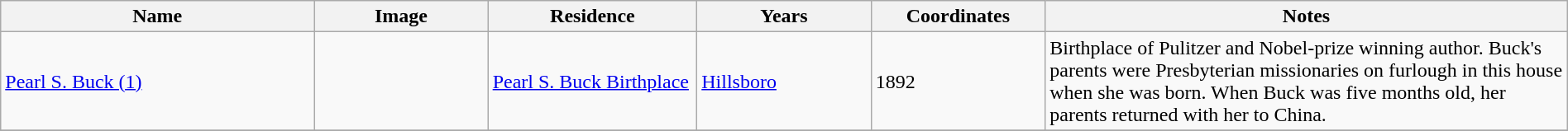<table class="wikitable sortable" style="width: 100%">
<tr>
<th width="18%">Name</th>
<th width="10%">Image</th>
<th width="12%">Residence</th>
<th width="10%">Years</th>
<th width="10%">Coordinates</th>
<th width="30%">Notes</th>
</tr>
<tr>
<td><a href='#'>Pearl S. Buck (1)</a></td>
<td></td>
<td><a href='#'>Pearl S. Buck Birthplace</a></td>
<td><a href='#'>Hillsboro</a> <br></td>
<td>1892</td>
<td>Birthplace of Pulitzer and Nobel-prize winning author. Buck's parents were Presbyterian missionaries on furlough in this house when she was born. When Buck was five months old, her parents returned with her to China.</td>
</tr>
<tr>
</tr>
</table>
